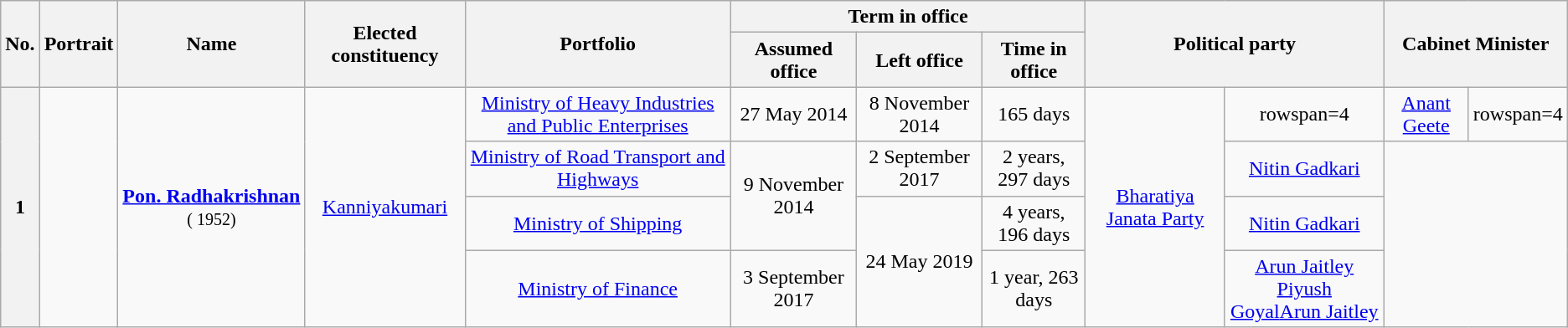<table class="wikitable sortable" style="text-align:center;">
<tr>
<th rowspan=2>No.</th>
<th rowspan=2>Portrait</th>
<th rowspan=2>Name<br></th>
<th rowspan=2>Elected constituency</th>
<th rowspan=2>Portfolio</th>
<th colspan=3>Term in office</th>
<th rowspan=2 colspan=2>Political party</th>
<th rowspan=2 colspan=2>Cabinet Minister</th>
</tr>
<tr>
<th>Assumed office</th>
<th>Left office</th>
<th>Time in office</th>
</tr>
<tr>
<th rowspan=4>1</th>
<td rowspan=4></td>
<td rowspan=4><strong><a href='#'>Pon.&nbsp;Radhakrishnan</a></strong><br><small>( 1952)</small></td>
<td rowspan=4><a href='#'>Kanniyakumari</a></td>
<td><a href='#'>Ministry of Heavy Industries and Public Enterprises</a></td>
<td>27 May 2014</td>
<td>8 November 2014</td>
<td>165 days</td>
<td rowspan=4><a href='#'>Bharatiya Janata Party</a></td>
<td>rowspan=4 </td>
<td><a href='#'>Anant Geete</a></td>
<td>rowspan=4 </td>
</tr>
<tr>
<td><a href='#'>Ministry of Road Transport and Highways</a></td>
<td rowspan=2>9 November 2014</td>
<td>2 September 2017</td>
<td>2 years, 297 days</td>
<td><a href='#'>Nitin Gadkari</a></td>
</tr>
<tr>
<td><a href='#'>Ministry of Shipping</a></td>
<td rowspan=2>24 May 2019</td>
<td>4 years, 196 days</td>
<td><a href='#'>Nitin Gadkari</a></td>
</tr>
<tr>
<td><a href='#'>Ministry of Finance</a></td>
<td>3 September 2017</td>
<td>1 year, 263 days</td>
<td><a href='#'>Arun Jaitley</a><br><a href='#'>Piyush Goyal</a><a href='#'>Arun Jaitley</a></td>
</tr>
</table>
